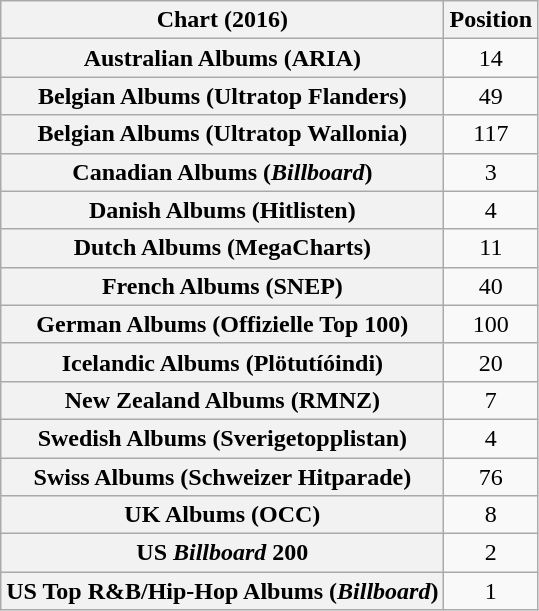<table class="wikitable sortable plainrowheaders" style="text-align:center">
<tr>
<th scope="col">Chart (2016)</th>
<th scope="col">Position</th>
</tr>
<tr>
<th scope="row">Australian Albums (ARIA)</th>
<td>14</td>
</tr>
<tr>
<th scope="row">Belgian Albums (Ultratop Flanders)</th>
<td>49</td>
</tr>
<tr>
<th scope="row">Belgian Albums (Ultratop Wallonia)</th>
<td>117</td>
</tr>
<tr>
<th scope="row">Canadian Albums (<em>Billboard</em>)</th>
<td>3</td>
</tr>
<tr>
<th scope="row">Danish Albums (Hitlisten)</th>
<td>4</td>
</tr>
<tr>
<th scope="row">Dutch Albums (MegaCharts)</th>
<td>11</td>
</tr>
<tr>
<th scope="row">French Albums (SNEP)</th>
<td>40</td>
</tr>
<tr>
<th scope="row">German Albums (Offizielle Top 100)</th>
<td>100</td>
</tr>
<tr>
<th scope="row">Icelandic Albums (Plötutíóindi)</th>
<td>20</td>
</tr>
<tr>
<th scope="row">New Zealand Albums (RMNZ)</th>
<td>7</td>
</tr>
<tr>
<th scope="row">Swedish Albums (Sverigetopplistan)</th>
<td>4</td>
</tr>
<tr>
<th scope="row">Swiss Albums (Schweizer Hitparade)</th>
<td>76</td>
</tr>
<tr>
<th scope="row">UK Albums (OCC)</th>
<td>8</td>
</tr>
<tr>
<th scope="row">US <em>Billboard</em> 200</th>
<td>2</td>
</tr>
<tr>
<th scope="row">US Top R&B/Hip-Hop Albums (<em>Billboard</em>)</th>
<td>1</td>
</tr>
</table>
